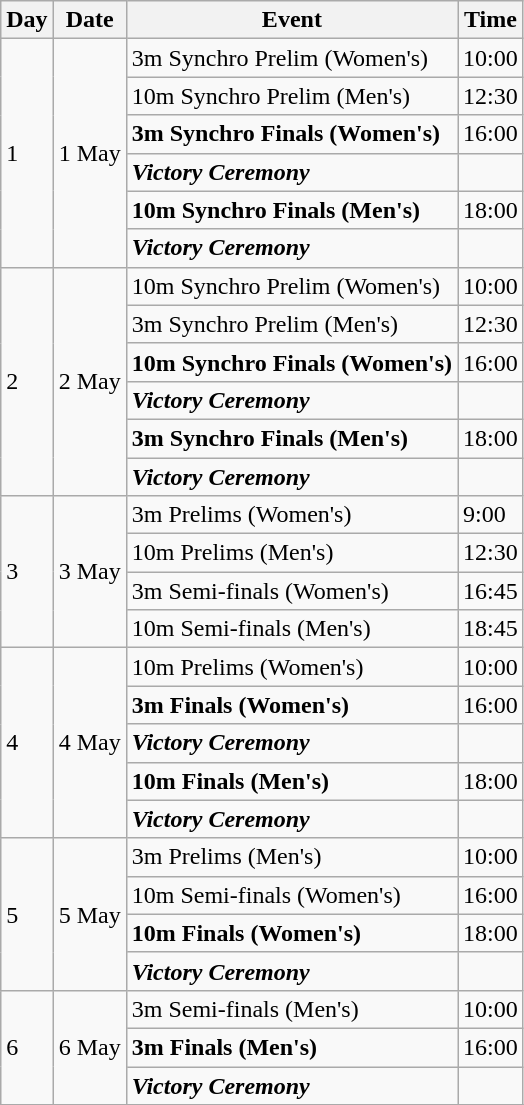<table class="wikitable">
<tr>
<th>Day</th>
<th>Date</th>
<th>Event</th>
<th>Time</th>
</tr>
<tr>
<td rowspan="6">1</td>
<td rowspan="6">1 May</td>
<td>3m Synchro Prelim (Women's)</td>
<td>10:00</td>
</tr>
<tr>
<td>10m Synchro Prelim (Men's)</td>
<td>12:30</td>
</tr>
<tr>
<td><strong>3m Synchro Finals (Women's)</strong></td>
<td>16:00</td>
</tr>
<tr>
<td><strong><em>Victory Ceremony</em></strong></td>
<td></td>
</tr>
<tr>
<td><strong>10m Synchro Finals (Men's)</strong></td>
<td>18:00</td>
</tr>
<tr>
<td><strong><em>Victory Ceremony</em></strong></td>
<td></td>
</tr>
<tr>
<td rowspan="6">2</td>
<td rowspan="6">2 May</td>
<td>10m Synchro Prelim (Women's)</td>
<td>10:00</td>
</tr>
<tr>
<td>3m Synchro Prelim (Men's)</td>
<td>12:30</td>
</tr>
<tr>
<td><strong>10m Synchro Finals (Women's)</strong></td>
<td>16:00</td>
</tr>
<tr>
<td><strong><em>Victory Ceremony</em></strong></td>
<td></td>
</tr>
<tr>
<td><strong>3m Synchro Finals (Men's)</strong></td>
<td>18:00</td>
</tr>
<tr>
<td><strong><em>Victory Ceremony</em></strong></td>
<td></td>
</tr>
<tr>
<td rowspan="4">3</td>
<td rowspan="4">3 May</td>
<td>3m Prelims (Women's)</td>
<td>9:00</td>
</tr>
<tr>
<td>10m Prelims (Men's)</td>
<td>12:30</td>
</tr>
<tr>
<td>3m Semi-finals (Women's)</td>
<td>16:45</td>
</tr>
<tr>
<td>10m Semi-finals (Men's)</td>
<td>18:45</td>
</tr>
<tr>
<td rowspan="5">4</td>
<td rowspan="5">4 May</td>
<td>10m Prelims (Women's)</td>
<td>10:00</td>
</tr>
<tr>
<td><strong>3m Finals (Women's)</strong></td>
<td>16:00</td>
</tr>
<tr>
<td><strong><em>Victory Ceremony</em></strong></td>
<td></td>
</tr>
<tr>
<td><strong>10m Finals (Men's)</strong></td>
<td>18:00</td>
</tr>
<tr>
<td><strong><em>Victory Ceremony</em></strong></td>
<td></td>
</tr>
<tr>
<td rowspan="4">5</td>
<td rowspan="4">5 May</td>
<td>3m Prelims (Men's)</td>
<td>10:00</td>
</tr>
<tr>
<td>10m Semi-finals (Women's)</td>
<td>16:00</td>
</tr>
<tr>
<td><strong>10m Finals (Women's)</strong></td>
<td>18:00</td>
</tr>
<tr>
<td><strong><em>Victory Ceremony</em></strong></td>
<td></td>
</tr>
<tr>
<td rowspan="3">6</td>
<td rowspan="3">6 May</td>
<td>3m Semi-finals (Men's)</td>
<td>10:00</td>
</tr>
<tr>
<td><strong>3m Finals (Men's)</strong></td>
<td>16:00</td>
</tr>
<tr>
<td><strong><em>Victory Ceremony</em></strong></td>
<td></td>
</tr>
<tr>
</tr>
</table>
